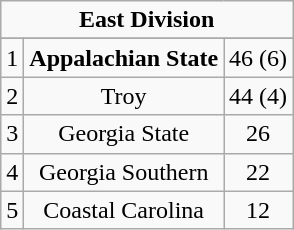<table class="wikitable">
<tr align="center">
<td align="center" Colspan="3"><strong>East Division</strong></td>
</tr>
<tr align="center">
</tr>
<tr align="center">
<td>1</td>
<td><strong>Appalachian State</strong></td>
<td>46 (6)</td>
</tr>
<tr align="center">
<td>2</td>
<td>Troy</td>
<td>44 (4)</td>
</tr>
<tr align="center">
<td>3</td>
<td>Georgia State</td>
<td>26</td>
</tr>
<tr align="center">
<td>4</td>
<td>Georgia Southern</td>
<td>22</td>
</tr>
<tr align="center">
<td>5</td>
<td>Coastal Carolina</td>
<td>12</td>
</tr>
</table>
